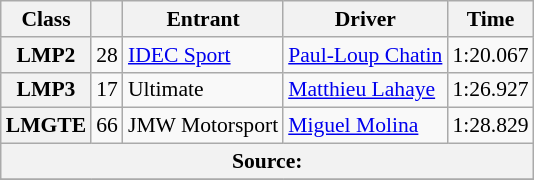<table class="wikitable" style="font-size:90%;">
<tr>
<th>Class</th>
<th></th>
<th>Entrant</th>
<th>Driver</th>
<th>Time</th>
</tr>
<tr>
<th>LMP2</th>
<td style="text-align:center;">28</td>
<td> <a href='#'>IDEC Sport</a></td>
<td> <a href='#'>Paul-Loup Chatin</a></td>
<td>1:20.067</td>
</tr>
<tr>
<th>LMP3</th>
<td style="text-align:center;">17</td>
<td> Ultimate</td>
<td> <a href='#'>Matthieu Lahaye</a></td>
<td>1:26.927</td>
</tr>
<tr>
<th>LMGTE</th>
<td style="text-align:center;">66</td>
<td> JMW Motorsport</td>
<td> <a href='#'>Miguel Molina</a></td>
<td>1:28.829</td>
</tr>
<tr>
<th colspan="6">Source:</th>
</tr>
<tr>
</tr>
</table>
